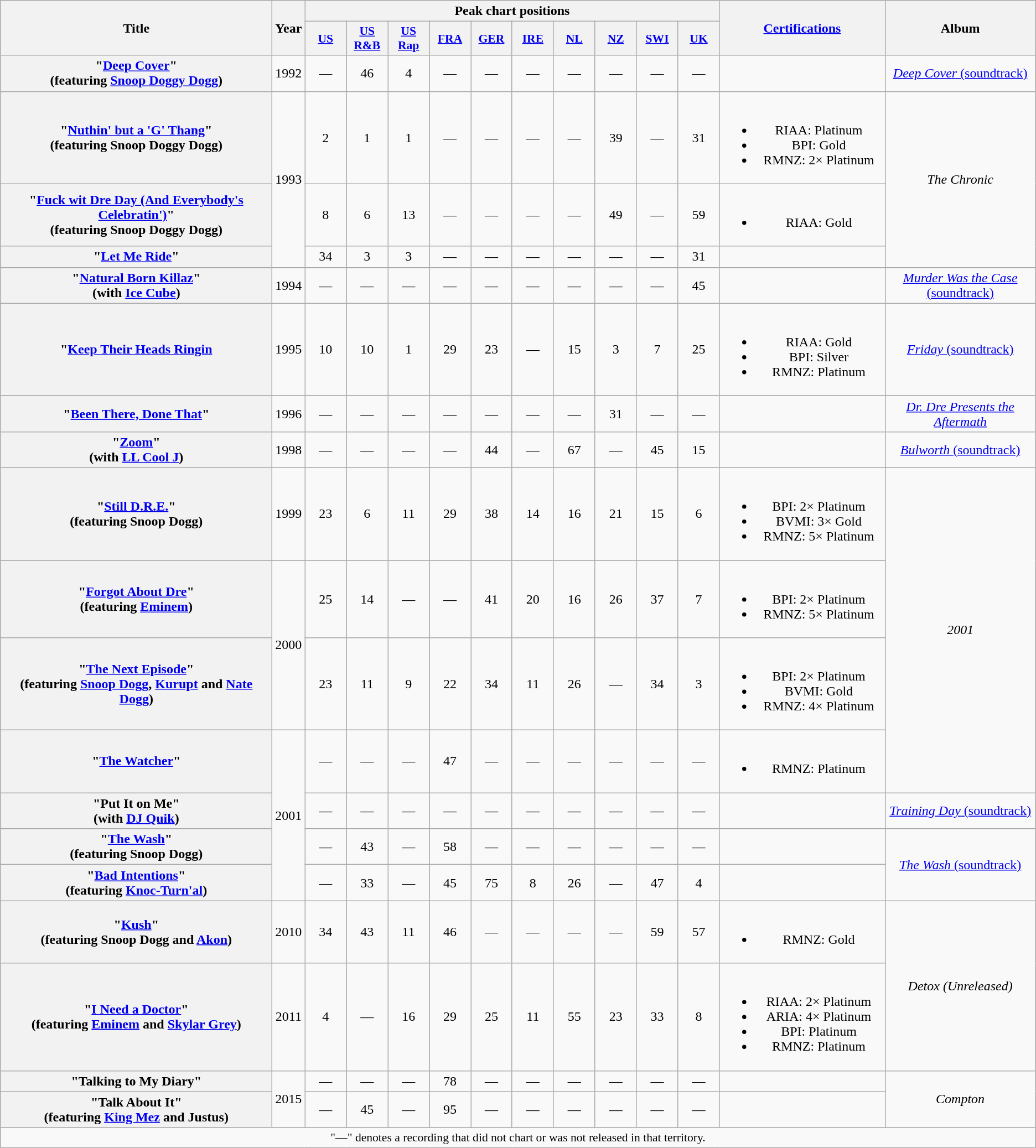<table class="wikitable plainrowheaders" style="text-align:center;">
<tr>
<th scope="col" rowspan="2" style="width:20em;">Title</th>
<th scope="col" rowspan="2">Year</th>
<th scope="col" colspan="10">Peak chart positions</th>
<th scope="col" rowspan="2" style="width:12em;"><a href='#'>Certifications</a></th>
<th scope="col" rowspan="2">Album</th>
</tr>
<tr>
<th style="width:3em;font-size:90%;"><a href='#'>US</a><br></th>
<th style="width:3em;font-size:90%;"><a href='#'>US<br>R&B</a><br></th>
<th style="width:3em;font-size:90%;"><a href='#'>US<br>Rap</a><br></th>
<th style="width:3em;font-size:90%;"><a href='#'>FRA</a><br></th>
<th style="width:3em;font-size:90%;"><a href='#'>GER</a><br></th>
<th style="width:3em;font-size:90%;"><a href='#'>IRE</a><br></th>
<th style="width:3em;font-size:90%;"><a href='#'>NL</a><br></th>
<th style="width:3em;font-size:90%;"><a href='#'>NZ</a><br></th>
<th style="width:3em;font-size:90%;"><a href='#'>SWI</a><br></th>
<th style="width:3em;font-size:90%;"><a href='#'>UK</a><br></th>
</tr>
<tr>
<th scope="row">"<a href='#'>Deep Cover</a>"<br><span>(featuring <a href='#'>Snoop Doggy Dogg</a>)</span></th>
<td rowspan="1">1992</td>
<td>—</td>
<td>46</td>
<td>4</td>
<td>—</td>
<td>—</td>
<td>—</td>
<td>—</td>
<td>—</td>
<td>—</td>
<td>—</td>
<td></td>
<td><a href='#'><em>Deep Cover</em> (soundtrack)</a></td>
</tr>
<tr>
<th scope="row">"<a href='#'>Nuthin' but a 'G' Thang</a>"<br><span>(featuring Snoop Doggy Dogg)</span></th>
<td rowspan="3">1993</td>
<td>2</td>
<td>1</td>
<td>1</td>
<td>—</td>
<td>—</td>
<td>—</td>
<td>—</td>
<td>39</td>
<td>—</td>
<td>31</td>
<td><br><ul><li>RIAA: Platinum</li><li>BPI: Gold</li><li>RMNZ: 2× Platinum</li></ul></td>
<td rowspan="3"><em>The Chronic</em></td>
</tr>
<tr>
<th scope="row">"<a href='#'>Fuck wit Dre Day (And Everybody's Celebratin')</a>"<br><span>(featuring Snoop Doggy Dogg)</span></th>
<td>8</td>
<td>6</td>
<td>13</td>
<td>—</td>
<td>—</td>
<td>—</td>
<td>—</td>
<td>49</td>
<td>—</td>
<td>59</td>
<td><br><ul><li>RIAA: Gold</li></ul></td>
</tr>
<tr>
<th scope="row">"<a href='#'>Let Me Ride</a>"</th>
<td>34</td>
<td>3</td>
<td>3</td>
<td>—</td>
<td>—</td>
<td>—</td>
<td>—</td>
<td>—</td>
<td>—</td>
<td>31</td>
<td></td>
</tr>
<tr>
<th scope="row">"<a href='#'>Natural Born Killaz</a>"<br><span>(with <a href='#'>Ice Cube</a>)</span></th>
<td>1994</td>
<td>—</td>
<td>—</td>
<td>—</td>
<td>—</td>
<td>—</td>
<td>—</td>
<td>—</td>
<td>—</td>
<td>—</td>
<td>45</td>
<td></td>
<td><a href='#'><em>Murder Was the Case</em> (soundtrack)</a></td>
</tr>
<tr>
<th scope="row">"<a href='#'>Keep Their Heads Ringin</a></th>
<td>1995</td>
<td>10</td>
<td>10</td>
<td>1</td>
<td>29</td>
<td>23</td>
<td>—</td>
<td>15</td>
<td>3</td>
<td>7</td>
<td>25</td>
<td><br><ul><li>RIAA: Gold</li><li>BPI: Silver</li><li>RMNZ: Platinum</li></ul></td>
<td><a href='#'><em>Friday</em> (soundtrack)</a></td>
</tr>
<tr>
<th scope="row">"<a href='#'>Been There, Done That</a>"</th>
<td>1996</td>
<td>—</td>
<td>—</td>
<td>—</td>
<td>—</td>
<td>—</td>
<td>—</td>
<td>—</td>
<td>31</td>
<td>—</td>
<td>—</td>
<td></td>
<td><em><a href='#'>Dr. Dre Presents the Aftermath</a></em></td>
</tr>
<tr>
<th scope="row">"<a href='#'>Zoom</a>"<br><span>(with <a href='#'>LL Cool J</a>)</span></th>
<td>1998</td>
<td>—</td>
<td>—</td>
<td>—</td>
<td>—</td>
<td>44</td>
<td>—</td>
<td>67</td>
<td>—</td>
<td>45</td>
<td>15</td>
<td></td>
<td><a href='#'><em>Bulworth</em> (soundtrack)</a></td>
</tr>
<tr>
<th scope="row">"<a href='#'>Still D.R.E.</a>"<br><span>(featuring Snoop Dogg)</span></th>
<td>1999</td>
<td>23<br></td>
<td>6</td>
<td>11</td>
<td>29</td>
<td>38</td>
<td>14</td>
<td>16</td>
<td>21<br></td>
<td>15</td>
<td>6</td>
<td><br><ul><li>BPI: 2× Platinum</li><li>BVMI: 3× Gold</li><li>RMNZ: 5× Platinum</li></ul></td>
<td rowspan="4"><em>2001</em></td>
</tr>
<tr>
<th scope="row">"<a href='#'>Forgot About Dre</a>"<br><span>(featuring <a href='#'>Eminem</a>)</span></th>
<td rowspan="2">2000</td>
<td>25</td>
<td>14</td>
<td>—</td>
<td>—</td>
<td>41</td>
<td>20</td>
<td>16</td>
<td>26</td>
<td>37</td>
<td>7</td>
<td><br><ul><li>BPI: 2× Platinum</li><li>RMNZ: 5× Platinum</li></ul></td>
</tr>
<tr>
<th scope="row">"<a href='#'>The Next Episode</a>"<br><span>(featuring <a href='#'>Snoop Dogg</a>, <a href='#'>Kurupt</a> and <a href='#'>Nate Dogg</a>)</span></th>
<td>23</td>
<td>11</td>
<td>9</td>
<td>22</td>
<td>34</td>
<td>11</td>
<td>26</td>
<td>—</td>
<td>34</td>
<td>3</td>
<td><br><ul><li>BPI: 2× Platinum</li><li>BVMI: Gold</li><li>RMNZ: 4× Platinum</li></ul></td>
</tr>
<tr>
<th scope="row">"<a href='#'>The Watcher</a>"</th>
<td rowspan="4">2001</td>
<td>—</td>
<td>—</td>
<td>—</td>
<td>47</td>
<td>—</td>
<td>—</td>
<td>—</td>
<td>—</td>
<td>—</td>
<td>—</td>
<td><br><ul><li>RMNZ: Platinum</li></ul></td>
</tr>
<tr>
<th scope="row">"Put It on Me"<br><span>(with <a href='#'>DJ Quik</a>)</span></th>
<td>—</td>
<td>—</td>
<td>—</td>
<td>—</td>
<td>—</td>
<td>—</td>
<td>—</td>
<td>—</td>
<td>—</td>
<td>—</td>
<td></td>
<td><a href='#'><em>Training Day</em> (soundtrack)</a></td>
</tr>
<tr>
<th scope="row">"<a href='#'>The Wash</a>"<br><span>(featuring Snoop Dogg)</span></th>
<td>—</td>
<td>43</td>
<td>—</td>
<td>58</td>
<td>—</td>
<td>—</td>
<td>—</td>
<td>—</td>
<td>—</td>
<td>—</td>
<td></td>
<td rowspan="2"><a href='#'><em>The Wash</em> (soundtrack)</a></td>
</tr>
<tr>
<th scope="row">"<a href='#'>Bad Intentions</a>"<br><span>(featuring <a href='#'>Knoc-Turn'al</a>)</span></th>
<td>—</td>
<td>33</td>
<td>—</td>
<td>45</td>
<td>75</td>
<td>8</td>
<td>26</td>
<td>—</td>
<td>47</td>
<td>4</td>
<td></td>
</tr>
<tr>
<th scope="row">"<a href='#'>Kush</a>"<br><span>(featuring Snoop Dogg and <a href='#'>Akon</a>)</span></th>
<td>2010</td>
<td>34</td>
<td>43</td>
<td>11</td>
<td>46</td>
<td>—</td>
<td>—</td>
<td>—</td>
<td>—</td>
<td>59</td>
<td>57</td>
<td><br><ul><li>RMNZ: Gold</li></ul></td>
<td rowspan="2"><em>Detox (Unreleased)</em></td>
</tr>
<tr>
<th scope="row">"<a href='#'>I Need a Doctor</a>"<br><span>(featuring <a href='#'>Eminem</a> and <a href='#'>Skylar Grey</a>)</span></th>
<td>2011</td>
<td>4</td>
<td>—</td>
<td>16</td>
<td>29</td>
<td>25</td>
<td>11</td>
<td>55</td>
<td>23</td>
<td>33</td>
<td>8</td>
<td><br><ul><li>RIAA: 2× Platinum</li><li>ARIA: 4× Platinum</li><li>BPI: Platinum</li><li>RMNZ: Platinum</li></ul></td>
</tr>
<tr>
<th scope="row">"Talking to My Diary"</th>
<td rowspan="2">2015</td>
<td>—</td>
<td>—</td>
<td>—</td>
<td>78</td>
<td>—</td>
<td>—</td>
<td>—</td>
<td>—</td>
<td>—</td>
<td>—</td>
<td></td>
<td rowspan="2"><em>Compton</em></td>
</tr>
<tr>
<th scope="row">"Talk About It"<br><span>(featuring <a href='#'>King Mez</a> and Justus)</span></th>
<td>—</td>
<td>45</td>
<td>—</td>
<td>95</td>
<td>—</td>
<td>—</td>
<td>—</td>
<td>—</td>
<td>—</td>
<td>—</td>
<td></td>
</tr>
<tr>
<td colspan="14" style="font-size:90%">"—" denotes a recording that did not chart or was not released in that territory.</td>
</tr>
</table>
